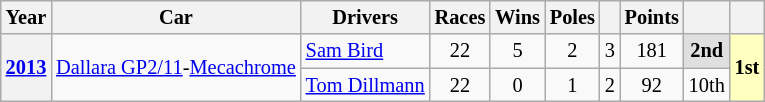<table class="wikitable" style="font-size:85%">
<tr>
<th>Year</th>
<th>Car</th>
<th>Drivers</th>
<th>Races</th>
<th>Wins</th>
<th>Poles</th>
<th></th>
<th>Points</th>
<th></th>
<th></th>
</tr>
<tr>
<th rowspan=2><a href='#'>2013</a></th>
<td rowspan=2><a href='#'>Dallara GP2/11</a>-<a href='#'>Mecachrome</a></td>
<td> <a href='#'>Sam Bird</a></td>
<td align=center>22</td>
<td align=center>5</td>
<td align=center>2</td>
<td align=center>3</td>
<td align=center>181</td>
<td style="background:#dfdfdf;" align="center"><strong>2nd</strong></td>
<td style="background:#ffffbf;" rowspan="2"><strong>1st</strong></td>
</tr>
<tr>
<td> <a href='#'>Tom Dillmann</a></td>
<td align=center>22</td>
<td align=center>0</td>
<td align=center>1</td>
<td align=center>2</td>
<td align=center>92</td>
<td align=center>10th</td>
</tr>
</table>
